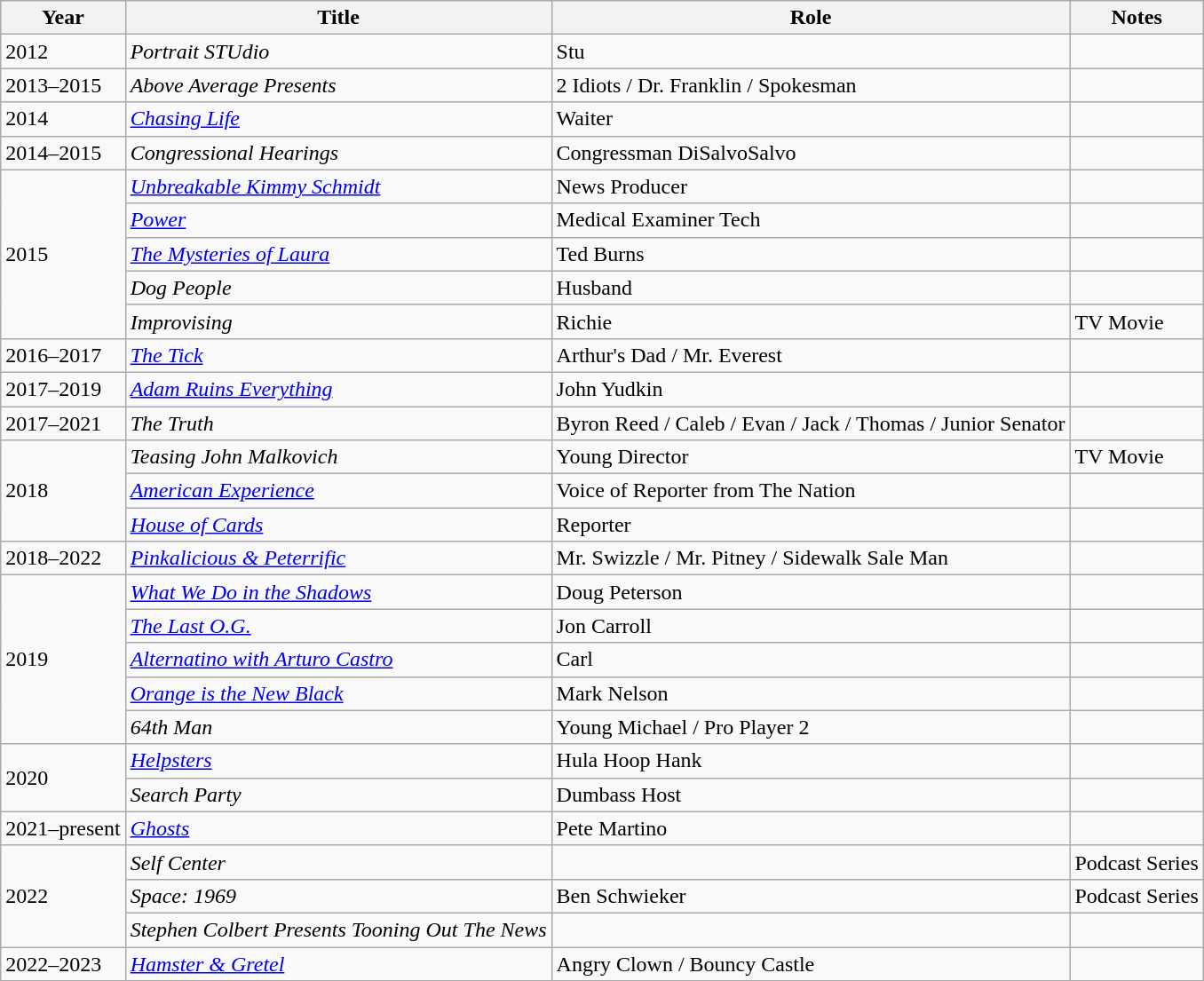<table class="wikitable">
<tr>
<th>Year</th>
<th>Title</th>
<th>Role</th>
<th>Notes</th>
</tr>
<tr>
<td>2012</td>
<td><em>Portrait STUdio</em></td>
<td>Stu</td>
<td></td>
</tr>
<tr>
<td>2013–2015</td>
<td><em>Above Average Presents</em></td>
<td>2 Idiots / Dr. Franklin / Spokesman</td>
<td></td>
</tr>
<tr>
<td>2014</td>
<td><em><a href='#'>Chasing Life</a></em></td>
<td>Waiter</td>
<td></td>
</tr>
<tr>
<td>2014–2015</td>
<td><em>Congressional Hearings</em></td>
<td>Congressman DiSalvoSalvo</td>
<td></td>
</tr>
<tr>
<td rowspan="5">2015</td>
<td><em><a href='#'>Unbreakable Kimmy Schmidt</a></em></td>
<td>News Producer</td>
<td></td>
</tr>
<tr>
<td><em><a href='#'>Power</a></em></td>
<td>Medical Examiner Tech</td>
<td></td>
</tr>
<tr>
<td><em><a href='#'>The Mysteries of Laura</a></em></td>
<td>Ted Burns</td>
<td></td>
</tr>
<tr>
<td><em>Dog People</em></td>
<td>Husband</td>
<td></td>
</tr>
<tr>
<td><em>Improvising</em></td>
<td>Richie</td>
<td>TV Movie</td>
</tr>
<tr>
<td>2016–2017</td>
<td><em><a href='#'>The Tick</a></em></td>
<td>Arthur's Dad / Mr. Everest</td>
<td></td>
</tr>
<tr>
<td>2017–2019</td>
<td><em><a href='#'>Adam Ruins Everything</a></em></td>
<td>John Yudkin</td>
<td></td>
</tr>
<tr>
<td>2017–2021</td>
<td><em>The Truth</em></td>
<td>Byron Reed / Caleb / Evan / Jack / Thomas / Junior Senator</td>
<td></td>
</tr>
<tr>
<td rowspan="3">2018</td>
<td><em>Teasing John Malkovich</em></td>
<td>Young Director</td>
<td>TV Movie</td>
</tr>
<tr>
<td><em><a href='#'>American Experience</a></em></td>
<td>Voice of Reporter from The Nation</td>
<td></td>
</tr>
<tr>
<td><em><a href='#'>House of Cards</a></em></td>
<td>Reporter</td>
<td></td>
</tr>
<tr>
<td>2018–2022</td>
<td><em><a href='#'>Pinkalicious & Peterrific</a></em></td>
<td>Mr. Swizzle / Mr. Pitney / Sidewalk Sale Man</td>
<td></td>
</tr>
<tr>
<td rowspan="5">2019</td>
<td><em><a href='#'>What We Do in the Shadows</a></em></td>
<td>Doug Peterson</td>
<td></td>
</tr>
<tr>
<td><em><a href='#'>The Last O.G.</a></em></td>
<td>Jon Carroll</td>
<td></td>
</tr>
<tr>
<td><em><a href='#'>Alternatino with Arturo Castro</a></em></td>
<td>Carl</td>
<td></td>
</tr>
<tr>
<td><em><a href='#'>Orange is the New Black</a></em></td>
<td>Mark Nelson</td>
<td></td>
</tr>
<tr>
<td><em>64th Man</em></td>
<td>Young Michael / Pro Player 2</td>
<td></td>
</tr>
<tr>
<td rowspan="2">2020</td>
<td><em><a href='#'>Helpsters</a></em></td>
<td>Hula Hoop Hank</td>
<td></td>
</tr>
<tr>
<td><em>Search Party</em></td>
<td>Dumbass Host</td>
<td></td>
</tr>
<tr>
<td>2021–present</td>
<td><em><a href='#'>Ghosts</a></em></td>
<td>Pete Martino</td>
<td></td>
</tr>
<tr>
<td rowspan="3">2022</td>
<td><em>Self Center</em></td>
<td></td>
<td>Podcast Series</td>
</tr>
<tr>
<td><em>Space: 1969</em></td>
<td>Ben Schwieker</td>
<td>Podcast Series</td>
</tr>
<tr>
<td><em>Stephen Colbert Presents Tooning Out The News</em></td>
<td></td>
<td></td>
</tr>
<tr>
<td>2022–2023</td>
<td><em><a href='#'>Hamster & Gretel</a></em></td>
<td>Angry Clown / Bouncy Castle</td>
<td></td>
</tr>
</table>
